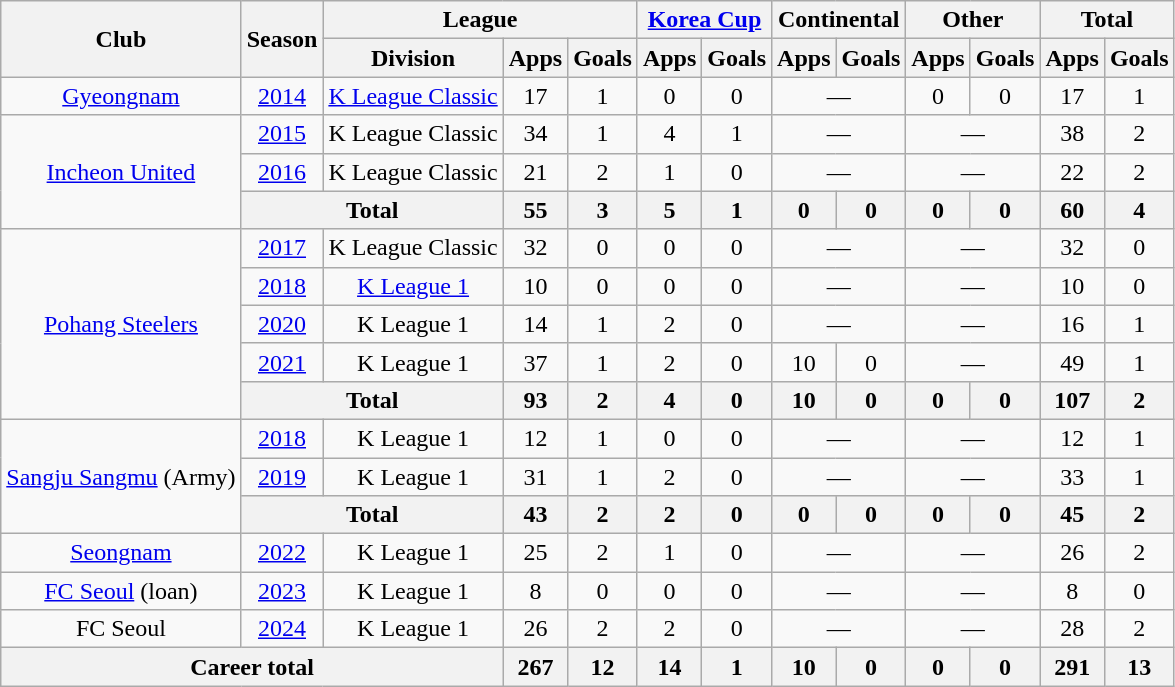<table class="wikitable" style="text-align: center;">
<tr>
<th rowspan="2">Club</th>
<th rowspan="2">Season</th>
<th colspan="3">League</th>
<th colspan="2"><a href='#'>Korea Cup</a></th>
<th colspan="2">Continental</th>
<th colspan="2">Other</th>
<th colspan="2">Total</th>
</tr>
<tr>
<th>Division</th>
<th>Apps</th>
<th>Goals</th>
<th>Apps</th>
<th>Goals</th>
<th>Apps</th>
<th>Goals</th>
<th>Apps</th>
<th>Goals</th>
<th>Apps</th>
<th>Goals</th>
</tr>
<tr>
<td><a href='#'>Gyeongnam</a></td>
<td><a href='#'>2014</a></td>
<td><a href='#'>K League Classic</a></td>
<td>17</td>
<td>1</td>
<td>0</td>
<td>0</td>
<td colspan="2">—</td>
<td>0</td>
<td>0</td>
<td>17</td>
<td>1</td>
</tr>
<tr>
<td rowspan="3"><a href='#'>Incheon United</a></td>
<td><a href='#'>2015</a></td>
<td>K League Classic</td>
<td>34</td>
<td>1</td>
<td>4</td>
<td>1</td>
<td colspan="2">—</td>
<td colspan="2">—</td>
<td>38</td>
<td>2</td>
</tr>
<tr>
<td><a href='#'>2016</a></td>
<td>K League Classic</td>
<td>21</td>
<td>2</td>
<td>1</td>
<td>0</td>
<td colspan="2">—</td>
<td colspan="2">—</td>
<td>22</td>
<td>2</td>
</tr>
<tr>
<th colspan="2">Total</th>
<th>55</th>
<th>3</th>
<th>5</th>
<th>1</th>
<th>0</th>
<th>0</th>
<th>0</th>
<th>0</th>
<th>60</th>
<th>4</th>
</tr>
<tr>
<td rowspan="5"><a href='#'>Pohang Steelers</a></td>
<td><a href='#'>2017</a></td>
<td>K League Classic</td>
<td>32</td>
<td>0</td>
<td>0</td>
<td>0</td>
<td colspan="2">—</td>
<td colspan="2">—</td>
<td>32</td>
<td>0</td>
</tr>
<tr>
<td><a href='#'>2018</a></td>
<td><a href='#'>K League 1</a></td>
<td>10</td>
<td>0</td>
<td>0</td>
<td>0</td>
<td colspan="2">—</td>
<td colspan="2">—</td>
<td>10</td>
<td>0</td>
</tr>
<tr>
<td><a href='#'>2020</a></td>
<td>K League 1</td>
<td>14</td>
<td>1</td>
<td>2</td>
<td>0</td>
<td colspan="2">—</td>
<td colspan="2">—</td>
<td>16</td>
<td>1</td>
</tr>
<tr>
<td><a href='#'>2021</a></td>
<td>K League 1</td>
<td>37</td>
<td>1</td>
<td>2</td>
<td>0</td>
<td>10</td>
<td>0</td>
<td colspan="2">—</td>
<td>49</td>
<td>1</td>
</tr>
<tr>
<th colspan="2">Total</th>
<th>93</th>
<th>2</th>
<th>4</th>
<th>0</th>
<th>10</th>
<th>0</th>
<th>0</th>
<th>0</th>
<th>107</th>
<th>2</th>
</tr>
<tr>
<td rowspan="3"><a href='#'>Sangju Sangmu</a> (Army)</td>
<td><a href='#'>2018</a></td>
<td>K League 1</td>
<td>12</td>
<td>1</td>
<td>0</td>
<td>0</td>
<td colspan="2">—</td>
<td colspan="2">—</td>
<td>12</td>
<td>1</td>
</tr>
<tr>
<td><a href='#'>2019</a></td>
<td>K League 1</td>
<td>31</td>
<td>1</td>
<td>2</td>
<td>0</td>
<td colspan="2">—</td>
<td colspan="2">—</td>
<td>33</td>
<td>1</td>
</tr>
<tr>
<th colspan="2">Total</th>
<th>43</th>
<th>2</th>
<th>2</th>
<th>0</th>
<th>0</th>
<th>0</th>
<th>0</th>
<th>0</th>
<th>45</th>
<th>2</th>
</tr>
<tr>
<td><a href='#'>Seongnam</a></td>
<td><a href='#'>2022</a></td>
<td>K League 1</td>
<td>25</td>
<td>2</td>
<td>1</td>
<td>0</td>
<td colspan="2">—</td>
<td colspan="2">—</td>
<td>26</td>
<td>2</td>
</tr>
<tr>
<td><a href='#'>FC Seoul</a> (loan)</td>
<td><a href='#'>2023</a></td>
<td>K League 1</td>
<td>8</td>
<td>0</td>
<td>0</td>
<td>0</td>
<td colspan="2">—</td>
<td colspan="2">—</td>
<td>8</td>
<td>0</td>
</tr>
<tr>
<td>FC Seoul</td>
<td><a href='#'>2024</a></td>
<td>K League 1</td>
<td>26</td>
<td>2</td>
<td>2</td>
<td>0</td>
<td colspan="2">—</td>
<td colspan="2">—</td>
<td>28</td>
<td>2</td>
</tr>
<tr>
<th colspan="3">Career total</th>
<th>267</th>
<th>12</th>
<th>14</th>
<th>1</th>
<th>10</th>
<th>0</th>
<th>0</th>
<th>0</th>
<th>291</th>
<th>13</th>
</tr>
</table>
